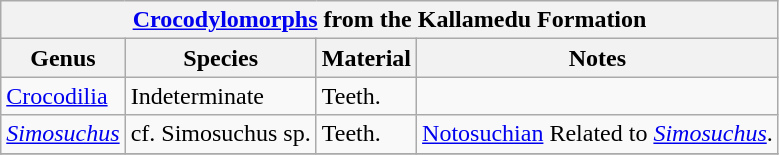<table class="wikitable" align="center">
<tr>
<th colspan="7" align="center"><strong><a href='#'>Crocodylomorphs</a> from the Kallamedu Formation</strong></th>
</tr>
<tr>
<th>Genus</th>
<th>Species</th>
<th>Material</th>
<th>Notes</th>
</tr>
<tr>
<td><a href='#'>Crocodilia</a></td>
<td>Indeterminate</td>
<td>Teeth.</td>
<td></td>
</tr>
<tr>
<td><em><a href='#'>Simosuchus</a></em> </td>
<td>cf. Simosuchus sp.</td>
<td>Teeth.</td>
<td><a href='#'>Notosuchian</a> Related to <em><a href='#'>Simosuchus</a></em>.</td>
</tr>
<tr>
</tr>
</table>
